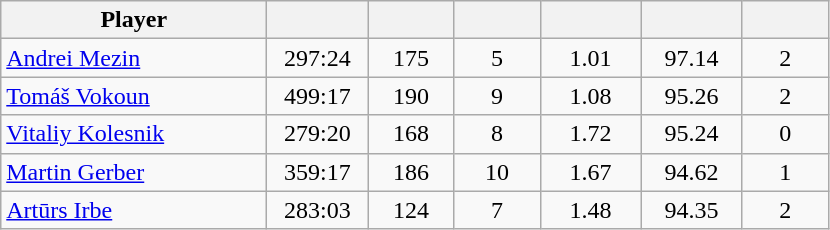<table class="wikitable sortable" style="text-align:center;">
<tr>
<th style="width:170px;">Player</th>
<th style="width:60px;"></th>
<th style="width:50px;"></th>
<th style="width:50px;"></th>
<th style="width:60px;"></th>
<th style="width:60px;"></th>
<th style="width:50px;"></th>
</tr>
<tr>
<td style="text-align:left;"> <a href='#'>Andrei Mezin</a></td>
<td>297:24</td>
<td>175</td>
<td>5</td>
<td>1.01</td>
<td>97.14</td>
<td>2</td>
</tr>
<tr>
<td style="text-align:left;"> <a href='#'>Tomáš Vokoun</a></td>
<td>499:17</td>
<td>190</td>
<td>9</td>
<td>1.08</td>
<td>95.26</td>
<td>2</td>
</tr>
<tr>
<td style="text-align:left;"> <a href='#'>Vitaliy Kolesnik</a></td>
<td>279:20</td>
<td>168</td>
<td>8</td>
<td>1.72</td>
<td>95.24</td>
<td>0</td>
</tr>
<tr>
<td style="text-align:left;"> <a href='#'>Martin Gerber</a></td>
<td>359:17</td>
<td>186</td>
<td>10</td>
<td>1.67</td>
<td>94.62</td>
<td>1</td>
</tr>
<tr>
<td style="text-align:left;"> <a href='#'>Artūrs Irbe</a></td>
<td>283:03</td>
<td>124</td>
<td>7</td>
<td>1.48</td>
<td>94.35</td>
<td>2</td>
</tr>
</table>
